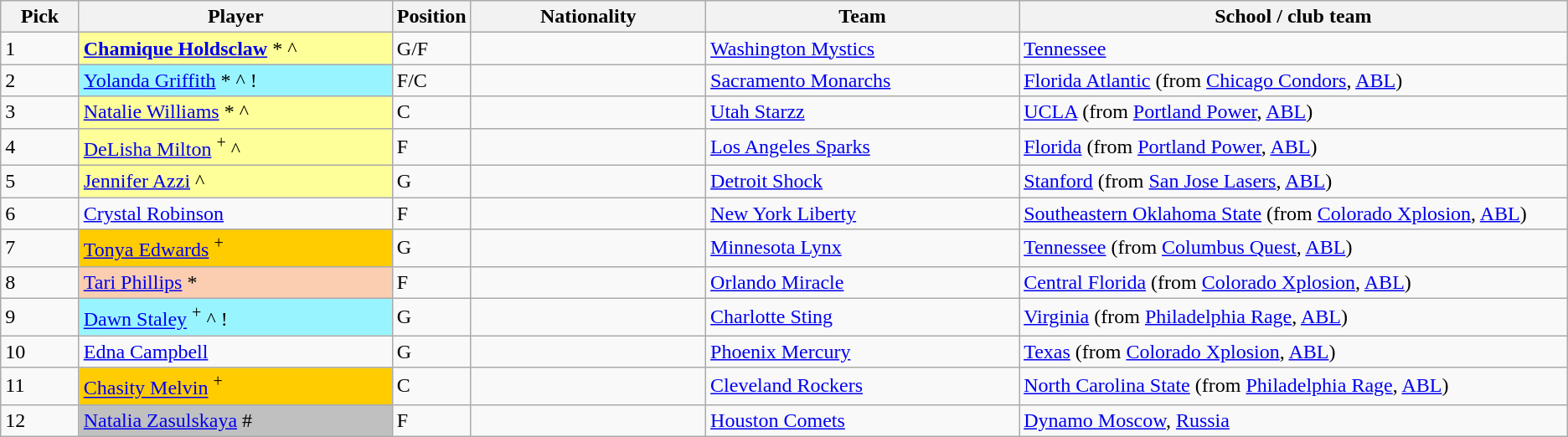<table class="wikitable sortable">
<tr>
<th style="width:5%;">Pick</th>
<th style="width:20%;">Player</th>
<th style="width:5%;">Position</th>
<th style="width:15%;">Nationality</th>
<th style="width:20%;">Team</th>
<th style="width:35%;">School / club team</th>
</tr>
<tr>
<td>1</td>
<td bgcolor="#FFFF99"><strong><a href='#'>Chamique Holdsclaw</a></strong> * ^</td>
<td>G/F</td>
<td></td>
<td><a href='#'>Washington Mystics</a></td>
<td><a href='#'>Tennessee</a></td>
</tr>
<tr>
<td>2</td>
<td bgcolor="98f5ff"><a href='#'>Yolanda Griffith</a> * ^ !</td>
<td>F/C</td>
<td></td>
<td><a href='#'>Sacramento Monarchs</a></td>
<td><a href='#'>Florida Atlantic</a> (from <a href='#'>Chicago Condors</a>, <a href='#'>ABL</a>)</td>
</tr>
<tr>
<td>3</td>
<td bgcolor="#FFFF99"><a href='#'>Natalie Williams</a> * ^</td>
<td>C</td>
<td></td>
<td><a href='#'>Utah Starzz</a></td>
<td><a href='#'>UCLA</a> (from <a href='#'>Portland Power</a>, <a href='#'>ABL</a>)</td>
</tr>
<tr>
<td>4</td>
<td bgcolor="#FFFF99"><a href='#'>DeLisha Milton</a> <sup>+</sup> ^</td>
<td>F</td>
<td></td>
<td><a href='#'>Los Angeles Sparks</a></td>
<td><a href='#'>Florida</a> (from <a href='#'>Portland Power</a>, <a href='#'>ABL</a>)</td>
</tr>
<tr>
<td>5</td>
<td bgcolor="#FFFF99"><a href='#'>Jennifer Azzi</a> ^</td>
<td>G</td>
<td></td>
<td><a href='#'>Detroit Shock</a></td>
<td><a href='#'>Stanford</a> (from <a href='#'>San Jose Lasers</a>, <a href='#'>ABL</a>)</td>
</tr>
<tr>
<td>6</td>
<td><a href='#'>Crystal Robinson</a></td>
<td>F</td>
<td></td>
<td><a href='#'>New York Liberty</a></td>
<td><a href='#'>Southeastern Oklahoma State</a> (from <a href='#'>Colorado Xplosion</a>, <a href='#'>ABL</a>)</td>
</tr>
<tr>
<td>7</td>
<td bgcolor="#FFCC00"><a href='#'>Tonya Edwards</a> <sup>+</sup></td>
<td>G</td>
<td></td>
<td><a href='#'>Minnesota Lynx</a></td>
<td><a href='#'>Tennessee</a> (from <a href='#'>Columbus Quest</a>, <a href='#'>ABL</a>)</td>
</tr>
<tr>
<td>8</td>
<td bgcolor="#FBCEB1"><a href='#'>Tari Phillips</a> *</td>
<td>F</td>
<td></td>
<td><a href='#'>Orlando Miracle</a></td>
<td><a href='#'>Central Florida</a> (from <a href='#'>Colorado Xplosion</a>, <a href='#'>ABL</a>)</td>
</tr>
<tr>
<td>9</td>
<td bgcolor="98f5ff"><a href='#'>Dawn Staley</a> <sup>+</sup> ^ !</td>
<td>G</td>
<td></td>
<td><a href='#'>Charlotte Sting</a></td>
<td><a href='#'>Virginia</a> (from <a href='#'>Philadelphia Rage</a>, <a href='#'>ABL</a>)</td>
</tr>
<tr>
<td>10</td>
<td><a href='#'>Edna Campbell</a></td>
<td>G</td>
<td></td>
<td><a href='#'>Phoenix Mercury</a></td>
<td><a href='#'>Texas</a> (from <a href='#'>Colorado Xplosion</a>, <a href='#'>ABL</a>)</td>
</tr>
<tr>
<td>11</td>
<td bgcolor="#FFCC00"><a href='#'>Chasity Melvin</a> <sup>+</sup></td>
<td>C</td>
<td></td>
<td><a href='#'>Cleveland Rockers</a></td>
<td><a href='#'>North Carolina State</a> (from <a href='#'>Philadelphia Rage</a>, <a href='#'>ABL</a>)</td>
</tr>
<tr>
<td>12</td>
<td bgcolor="#C0C0C0"><a href='#'>Natalia Zasulskaya</a> #</td>
<td>F</td>
<td></td>
<td><a href='#'>Houston Comets</a></td>
<td><a href='#'>Dynamo Moscow</a>, <a href='#'>Russia</a></td>
</tr>
</table>
